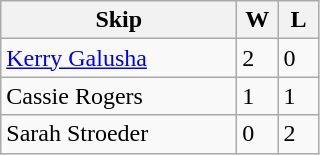<table class=wikitable>
<tr>
<th scope="col" width=150>Skip</th>
<th scope="col" width=20>W</th>
<th scope="col" width=20>L</th>
</tr>
<tr>
<td><a href='#'>Kerry Galusha</a></td>
<td>2</td>
<td>0</td>
</tr>
<tr>
<td>Cassie Rogers</td>
<td>1</td>
<td>1</td>
</tr>
<tr>
<td>Sarah Stroeder</td>
<td>0</td>
<td>2</td>
</tr>
</table>
